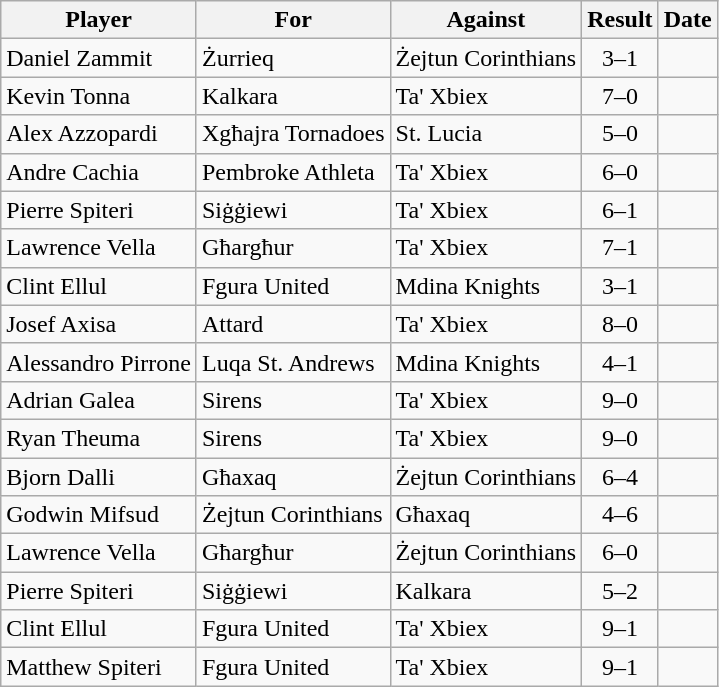<table class="wikitable">
<tr>
<th>Player</th>
<th>For</th>
<th>Against</th>
<th>Result</th>
<th>Date</th>
</tr>
<tr>
<td> Daniel Zammit</td>
<td>Żurrieq</td>
<td>Żejtun Corinthians</td>
<td align="center">3–1</td>
<td></td>
</tr>
<tr>
<td> Kevin Tonna</td>
<td>Kalkara</td>
<td>Ta' Xbiex</td>
<td align="center">7–0</td>
<td></td>
</tr>
<tr>
<td> Alex Azzopardi</td>
<td>Xgħajra Tornadoes</td>
<td>St. Lucia</td>
<td align="center">5–0</td>
<td></td>
</tr>
<tr>
<td> Andre Cachia</td>
<td>Pembroke Athleta</td>
<td>Ta' Xbiex</td>
<td align="center">6–0</td>
<td></td>
</tr>
<tr>
<td> Pierre Spiteri</td>
<td>Siġġiewi</td>
<td>Ta' Xbiex</td>
<td align="center">6–1</td>
<td></td>
</tr>
<tr>
<td> Lawrence Vella</td>
<td>Għargħur</td>
<td>Ta' Xbiex</td>
<td align="center">7–1</td>
<td></td>
</tr>
<tr>
<td> Clint Ellul</td>
<td>Fgura United</td>
<td>Mdina Knights</td>
<td align="center">3–1</td>
<td></td>
</tr>
<tr>
<td> Josef Axisa</td>
<td>Attard</td>
<td>Ta' Xbiex</td>
<td align="center">8–0</td>
<td></td>
</tr>
<tr>
<td> Alessandro Pirrone</td>
<td>Luqa St. Andrews</td>
<td>Mdina Knights</td>
<td align="center">4–1</td>
<td></td>
</tr>
<tr>
<td> Adrian Galea</td>
<td>Sirens</td>
<td>Ta' Xbiex</td>
<td align="center">9–0</td>
<td></td>
</tr>
<tr>
<td> Ryan Theuma</td>
<td>Sirens</td>
<td>Ta' Xbiex</td>
<td align="center">9–0</td>
<td></td>
</tr>
<tr>
<td> Bjorn Dalli</td>
<td>Għaxaq</td>
<td>Żejtun Corinthians</td>
<td align="center">6–4</td>
<td></td>
</tr>
<tr>
<td> Godwin Mifsud</td>
<td>Żejtun Corinthians</td>
<td>Għaxaq</td>
<td align="center">4–6</td>
<td></td>
</tr>
<tr>
<td> Lawrence Vella</td>
<td>Għargħur</td>
<td>Żejtun Corinthians</td>
<td align="center">6–0</td>
<td></td>
</tr>
<tr>
<td> Pierre Spiteri</td>
<td>Siġġiewi</td>
<td>Kalkara</td>
<td align="center">5–2</td>
<td></td>
</tr>
<tr>
<td> Clint Ellul</td>
<td>Fgura United</td>
<td>Ta' Xbiex</td>
<td align="center">9–1</td>
<td></td>
</tr>
<tr>
<td> Matthew Spiteri</td>
<td>Fgura United</td>
<td>Ta' Xbiex</td>
<td align="center">9–1</td>
<td></td>
</tr>
</table>
